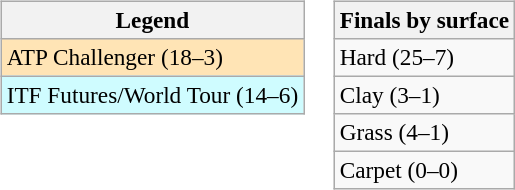<table>
<tr valign=top>
<td><br><table class=wikitable style=font-size:97%>
<tr>
<th>Legend</th>
</tr>
<tr bgcolor=moccasin>
<td>ATP Challenger (18–3)</td>
</tr>
<tr bgcolor=cffcff>
<td>ITF Futures/World Tour (14–6)</td>
</tr>
</table>
</td>
<td><br><table class=wikitable style=font-size:97%>
<tr>
<th>Finals by surface</th>
</tr>
<tr>
<td>Hard (25–7)</td>
</tr>
<tr>
<td>Clay (3–1)</td>
</tr>
<tr>
<td>Grass (4–1)</td>
</tr>
<tr>
<td>Carpet (0–0)</td>
</tr>
</table>
</td>
</tr>
</table>
